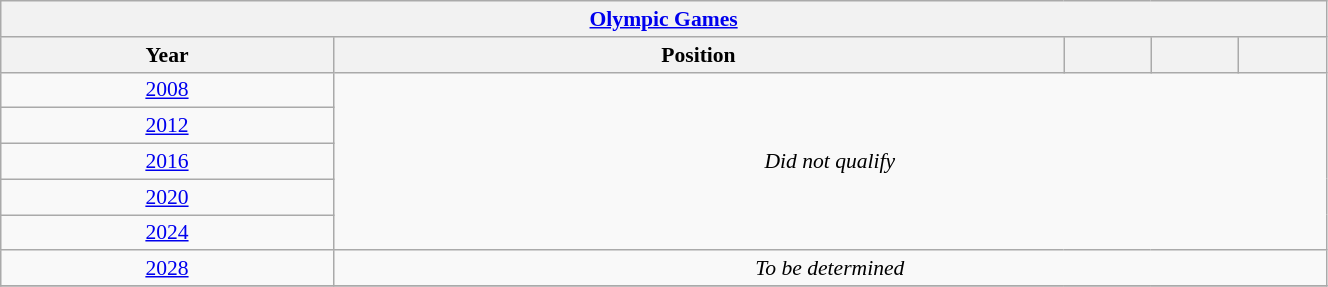<table class="wikitable" width=70% style="text-align: center;font-size:90%;">
<tr>
<th colspan=5><a href='#'>Olympic Games</a></th>
</tr>
<tr>
<th>Year</th>
<th>Position</th>
<th></th>
<th></th>
<th></th>
</tr>
<tr>
<td> <a href='#'>2008</a></td>
<td colspan=4 rowspan=5><em>Did not qualify</em></td>
</tr>
<tr>
<td> <a href='#'>2012</a></td>
</tr>
<tr>
<td> <a href='#'>2016</a></td>
</tr>
<tr>
<td> <a href='#'>2020</a></td>
</tr>
<tr>
<td> <a href='#'>2024</a></td>
</tr>
<tr>
<td> <a href='#'>2028</a></td>
<td colspan=4><em>To be determined</em></td>
</tr>
<tr>
</tr>
</table>
